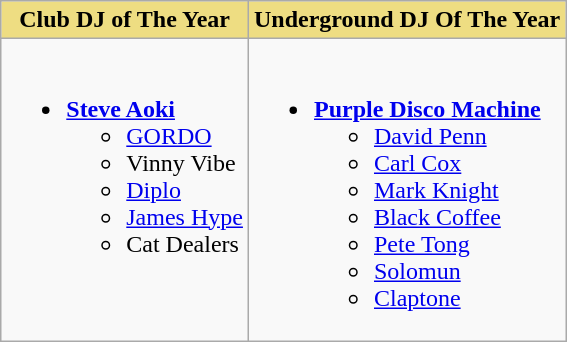<table class="wikitable">
<tr>
<th style="background:#EEDD82; width=50%">Club DJ of The Year</th>
<th style="background:#EEDD82; width=50%">Underground DJ Of The Year</th>
</tr>
<tr>
<td valign="top"><br><ul><li><strong><a href='#'>Steve Aoki</a></strong><ul><li><a href='#'>GORDO</a></li><li>Vinny Vibe</li><li><a href='#'>Diplo</a></li><li><a href='#'>James Hype</a></li><li>Cat Dealers</li></ul></li></ul></td>
<td valign="top"><br><ul><li><strong><a href='#'>Purple Disco Machine</a></strong><ul><li><a href='#'>David Penn</a></li><li><a href='#'>Carl Cox</a></li><li><a href='#'>Mark Knight</a></li><li><a href='#'>Black Coffee</a></li><li><a href='#'>Pete Tong</a></li><li><a href='#'>Solomun</a></li><li><a href='#'>Claptone</a></li></ul></li></ul></td>
</tr>
</table>
